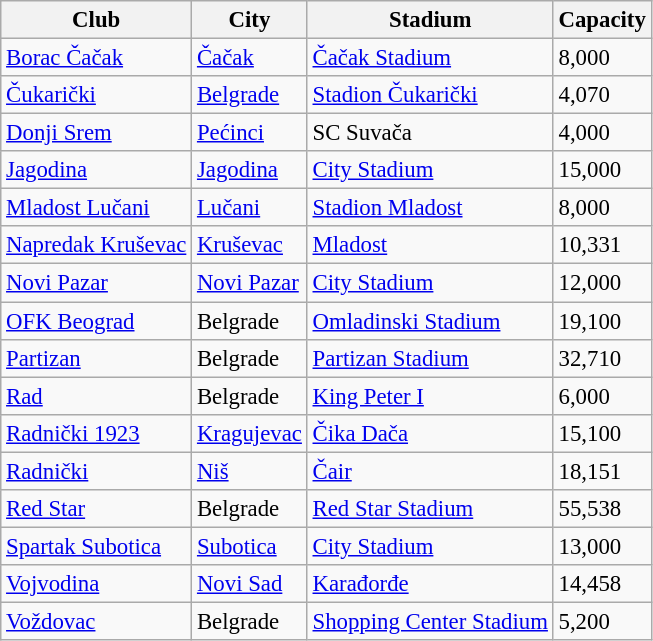<table class="wikitable sortable" style="font-size:95%">
<tr>
<th>Club</th>
<th>City</th>
<th>Stadium</th>
<th>Capacity</th>
</tr>
<tr>
<td><a href='#'>Borac Čačak</a></td>
<td><a href='#'>Čačak</a></td>
<td><a href='#'>Čačak Stadium</a></td>
<td>8,000</td>
</tr>
<tr>
<td><a href='#'>Čukarički</a></td>
<td><a href='#'>Belgrade</a></td>
<td><a href='#'>Stadion Čukarički</a></td>
<td>4,070</td>
</tr>
<tr>
<td><a href='#'>Donji Srem</a></td>
<td><a href='#'>Pećinci</a></td>
<td>SC Suvača</td>
<td>4,000</td>
</tr>
<tr>
<td><a href='#'>Jagodina</a></td>
<td><a href='#'>Jagodina</a></td>
<td><a href='#'>City Stadium</a></td>
<td>15,000</td>
</tr>
<tr>
<td><a href='#'>Mladost Lučani</a></td>
<td><a href='#'>Lučani</a></td>
<td><a href='#'>Stadion Mladost</a></td>
<td>8,000</td>
</tr>
<tr>
<td><a href='#'>Napredak Kruševac</a></td>
<td><a href='#'>Kruševac</a></td>
<td><a href='#'>Mladost</a></td>
<td>10,331</td>
</tr>
<tr>
<td><a href='#'>Novi Pazar</a></td>
<td><a href='#'>Novi Pazar</a></td>
<td><a href='#'>City Stadium</a></td>
<td>12,000</td>
</tr>
<tr>
<td><a href='#'>OFK Beograd</a></td>
<td>Belgrade</td>
<td><a href='#'>Omladinski Stadium</a></td>
<td>19,100</td>
</tr>
<tr>
<td><a href='#'>Partizan</a></td>
<td>Belgrade</td>
<td><a href='#'>Partizan Stadium</a></td>
<td>32,710</td>
</tr>
<tr>
<td><a href='#'>Rad</a></td>
<td>Belgrade</td>
<td><a href='#'>King Peter I</a></td>
<td>6,000</td>
</tr>
<tr>
<td><a href='#'>Radnički 1923</a></td>
<td><a href='#'>Kragujevac</a></td>
<td><a href='#'>Čika Dača</a></td>
<td>15,100</td>
</tr>
<tr>
<td><a href='#'>Radnički</a></td>
<td><a href='#'>Niš</a></td>
<td><a href='#'>Čair</a></td>
<td>18,151</td>
</tr>
<tr>
<td><a href='#'>Red Star</a></td>
<td>Belgrade</td>
<td><a href='#'>Red Star Stadium</a></td>
<td>55,538</td>
</tr>
<tr>
<td><a href='#'>Spartak Subotica</a></td>
<td><a href='#'>Subotica</a></td>
<td><a href='#'>City Stadium</a></td>
<td>13,000</td>
</tr>
<tr>
<td><a href='#'>Vojvodina</a></td>
<td><a href='#'>Novi Sad</a></td>
<td><a href='#'>Karađorđe</a></td>
<td>14,458</td>
</tr>
<tr>
<td><a href='#'>Voždovac</a></td>
<td>Belgrade</td>
<td><a href='#'>Shopping Center Stadium</a></td>
<td>5,200</td>
</tr>
</table>
